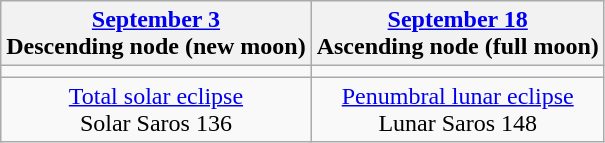<table class="wikitable">
<tr>
<th><a href='#'>September 3</a><br>Descending node (new moon)<br></th>
<th><a href='#'>September 18</a><br>Ascending node (full moon)<br></th>
</tr>
<tr>
<td></td>
<td></td>
</tr>
<tr align=center>
<td><a href='#'>Total solar eclipse</a><br>Solar Saros 136</td>
<td><a href='#'>Penumbral lunar eclipse</a><br>Lunar Saros 148</td>
</tr>
</table>
